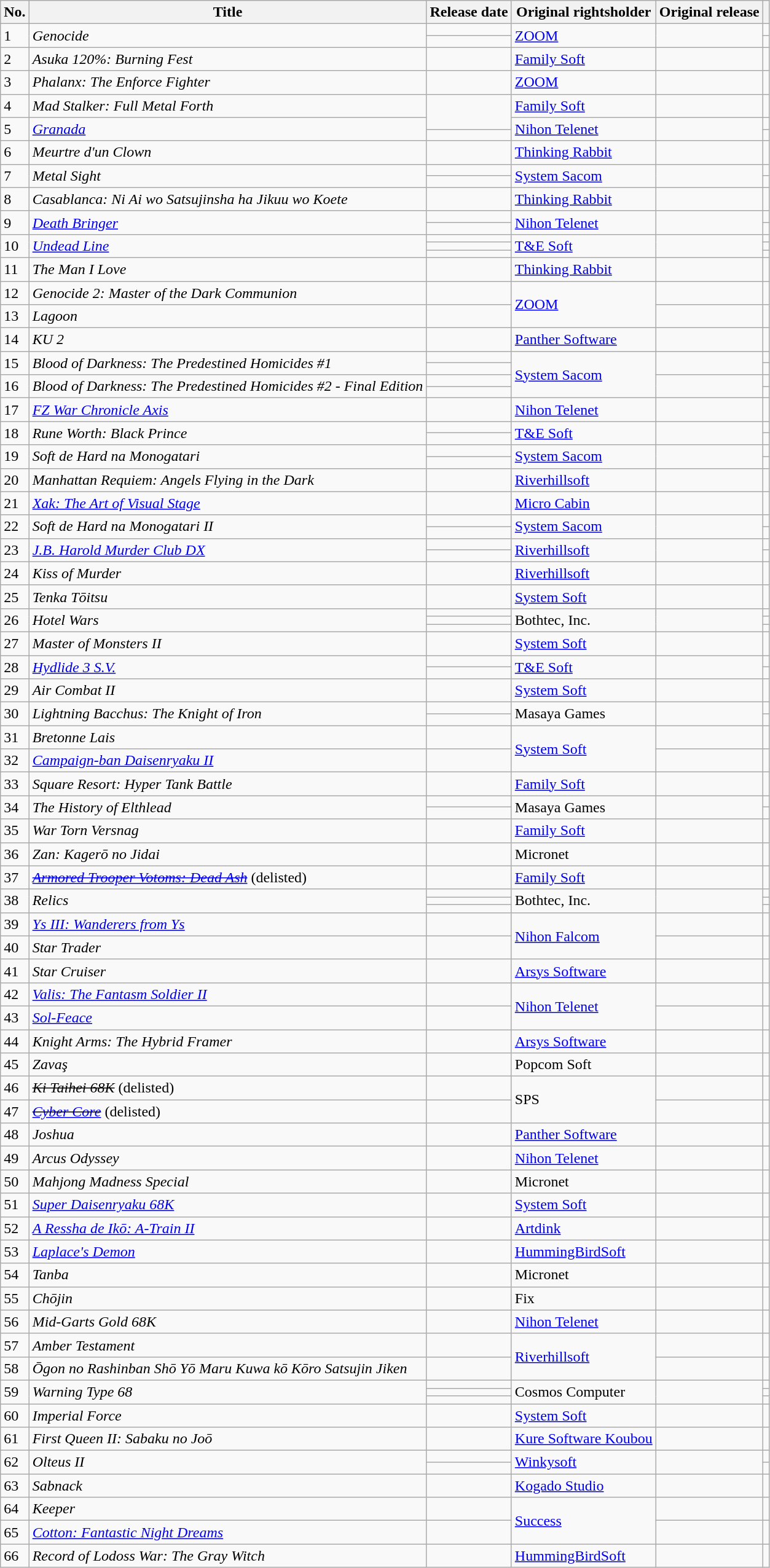<table class="wikitable sortable" width="auto">
<tr>
<th>No.</th>
<th>Title</th>
<th>Release date</th>
<th>Original rightsholder</th>
<th>Original release</th>
<th></th>
</tr>
<tr>
<td rowspan="2">1</td>
<td rowspan="2"><em>Genocide</em></td>
<td><em></em></td>
<td rowspan="2"><a href='#'>ZOOM</a></td>
<td rowspan="2"></td>
<td></td>
</tr>
<tr>
<td></td>
<td></td>
</tr>
<tr>
<td>2</td>
<td><em>Asuka 120%: Burning Fest</em></td>
<td></td>
<td><a href='#'>Family Soft</a></td>
<td></td>
<td></td>
</tr>
<tr>
<td>3</td>
<td><em>Phalanx: The Enforce Fighter</em></td>
<td></td>
<td><a href='#'>ZOOM</a></td>
<td></td>
<td></td>
</tr>
<tr>
<td>4</td>
<td><em>Mad Stalker: Full Metal Forth</em></td>
<td rowspan="2"></td>
<td><a href='#'>Family Soft</a></td>
<td></td>
<td></td>
</tr>
<tr>
<td rowspan="2">5</td>
<td rowspan="2"><a href='#'><em>Granada</em></a></td>
<td rowspan="2"><a href='#'>Nihon Telenet</a></td>
<td rowspan="2"></td>
<td></td>
</tr>
<tr>
<td></td>
<td></td>
</tr>
<tr>
<td>6</td>
<td><em>Meurtre d'un Clown</em></td>
<td></td>
<td><a href='#'>Thinking Rabbit</a></td>
<td></td>
<td></td>
</tr>
<tr>
<td rowspan="2">7</td>
<td rowspan="2"><em>Metal Sight</em></td>
<td></td>
<td rowspan="2"><a href='#'>System Sacom</a></td>
<td rowspan="2"></td>
<td></td>
</tr>
<tr>
<td><em></em></td>
<td></td>
</tr>
<tr>
<td>8</td>
<td><em>Casablanca: Ni Ai wo Satsujinsha ha Jikuu wo Koete</em></td>
<td></td>
<td><a href='#'>Thinking Rabbit</a></td>
<td></td>
<td></td>
</tr>
<tr>
<td rowspan="2">9</td>
<td rowspan="2"><em><a href='#'>Death Bringer</a></em></td>
<td></td>
<td rowspan="2"><a href='#'>Nihon Telenet</a></td>
<td rowspan="2"></td>
<td></td>
</tr>
<tr>
<td><em></em></td>
<td></td>
</tr>
<tr>
<td rowspan="3">10</td>
<td rowspan="3"><em><a href='#'>Undead Line</a></em></td>
<td></td>
<td rowspan="3"><a href='#'>T&E Soft</a></td>
<td rowspan="3"></td>
<td></td>
</tr>
<tr>
<td><em></em></td>
<td></td>
</tr>
<tr>
<td><em></em></td>
<td></td>
</tr>
<tr>
<td>11</td>
<td><em>The Man I Love</em></td>
<td></td>
<td><a href='#'>Thinking Rabbit</a></td>
<td></td>
<td></td>
</tr>
<tr>
<td>12</td>
<td><em>Genocide 2: Master of the Dark Communion</em></td>
<td></td>
<td rowspan="2"><a href='#'>ZOOM</a></td>
<td></td>
<td></td>
</tr>
<tr>
<td>13</td>
<td><em>Lagoon</em></td>
<td></td>
<td></td>
<td></td>
</tr>
<tr>
<td>14</td>
<td><em>KU 2</em></td>
<td></td>
<td><a href='#'>Panther Software</a></td>
<td></td>
<td></td>
</tr>
<tr>
<td rowspan="2">15</td>
<td rowspan="2"><em>Blood of Darkness: The Predestined Homicides #1</em></td>
<td></td>
<td rowspan="4"><a href='#'>System Sacom</a></td>
<td rowspan="2"></td>
<td></td>
</tr>
<tr>
<td><em></em></td>
<td></td>
</tr>
<tr>
<td rowspan="2">16</td>
<td rowspan="2"><em>Blood of Darkness: The Predestined Homicides #2 - Final Edition</em></td>
<td></td>
<td rowspan="2"></td>
<td></td>
</tr>
<tr>
<td><em></em></td>
<td></td>
</tr>
<tr>
<td>17</td>
<td><a href='#'><em>FZ War Chronicle Axis</em></a></td>
<td></td>
<td><a href='#'>Nihon Telenet</a></td>
<td></td>
<td></td>
</tr>
<tr>
<td rowspan="2">18</td>
<td rowspan="2"><em>Rune Worth: Black Prince</em></td>
<td></td>
<td rowspan="2"><a href='#'>T&E Soft</a></td>
<td rowspan="2"></td>
<td></td>
</tr>
<tr>
<td><em></em></td>
<td></td>
</tr>
<tr>
<td rowspan="2">19</td>
<td rowspan="2"><em>Soft de Hard na Monogatari</em></td>
<td></td>
<td rowspan="2"><a href='#'>System Sacom</a></td>
<td rowspan="2"></td>
<td></td>
</tr>
<tr>
<td><em></em></td>
<td></td>
</tr>
<tr>
<td>20</td>
<td><em>Manhattan Requiem: Angels Flying in the Dark</em></td>
<td></td>
<td><a href='#'>Riverhillsoft</a></td>
<td></td>
<td></td>
</tr>
<tr>
<td>21</td>
<td><em><a href='#'>Xak: The Art of Visual Stage</a></em></td>
<td></td>
<td><a href='#'>Micro Cabin</a></td>
<td></td>
<td></td>
</tr>
<tr>
<td rowspan="2">22</td>
<td rowspan="2"><em>Soft de Hard na Monogatari II</em></td>
<td></td>
<td rowspan="2"><a href='#'>System Sacom</a></td>
<td rowspan="2"></td>
<td></td>
</tr>
<tr>
<td><em></em></td>
<td></td>
</tr>
<tr>
<td rowspan="2">23</td>
<td rowspan="2"><a href='#'><em>J.B. Harold Murder Club DX</em></a></td>
<td></td>
<td rowspan="2"><a href='#'>Riverhillsoft</a></td>
<td rowspan="2"></td>
<td></td>
</tr>
<tr>
<td><em></em></td>
<td></td>
</tr>
<tr>
<td>24</td>
<td><em>Kiss of Murder</em></td>
<td></td>
<td><a href='#'>Riverhillsoft</a></td>
<td></td>
<td></td>
</tr>
<tr>
<td>25</td>
<td><em>Tenka Tōitsu</em></td>
<td></td>
<td><a href='#'>System Soft</a></td>
<td></td>
<td></td>
</tr>
<tr>
<td rowspan="3">26</td>
<td rowspan="3"><em>Hotel Wars</em></td>
<td></td>
<td rowspan="3">Bothtec, Inc.</td>
<td rowspan="3"></td>
<td></td>
</tr>
<tr>
<td><em></em></td>
<td></td>
</tr>
<tr>
<td><em></em></td>
<td></td>
</tr>
<tr>
<td>27</td>
<td><em>Master of Monsters II</em></td>
<td></td>
<td><a href='#'>System Soft</a></td>
<td></td>
<td></td>
</tr>
<tr>
<td rowspan="2">28</td>
<td rowspan="2"><a href='#'><em>Hydlide 3 S.V.</em></a></td>
<td></td>
<td rowspan="2"><a href='#'>T&E Soft</a></td>
<td rowspan="2"></td>
<td></td>
</tr>
<tr>
<td><em></em></td>
<td></td>
</tr>
<tr>
<td>29</td>
<td><em>Air Combat II</em></td>
<td></td>
<td><a href='#'>System Soft</a></td>
<td></td>
<td></td>
</tr>
<tr>
<td rowspan="2">30</td>
<td rowspan="2"><em>Lightning Bacchus: The Knight of Iron</em></td>
<td></td>
<td rowspan="2">Masaya Games</td>
<td rowspan="2"></td>
<td></td>
</tr>
<tr>
<td><em></em></td>
<td></td>
</tr>
<tr>
<td>31</td>
<td><em>Bretonne Lais</em></td>
<td></td>
<td rowspan="2"><a href='#'>System Soft</a></td>
<td></td>
<td></td>
</tr>
<tr>
<td>32</td>
<td><a href='#'><em>Campaign-ban Daisenryaku II</em></a></td>
<td></td>
<td></td>
<td></td>
</tr>
<tr>
<td>33</td>
<td><em>Square Resort: Hyper Tank Battle</em></td>
<td></td>
<td><a href='#'>Family Soft</a></td>
<td></td>
<td></td>
</tr>
<tr>
<td rowspan="2">34</td>
<td rowspan="2"><em>The History of Elthlead</em></td>
<td></td>
<td rowspan="2">Masaya Games</td>
<td rowspan="2"></td>
<td></td>
</tr>
<tr>
<td><em></em></td>
<td></td>
</tr>
<tr>
<td>35</td>
<td><em>War Torn Versnag</em></td>
<td></td>
<td><a href='#'>Family Soft</a></td>
<td></td>
<td></td>
</tr>
<tr>
<td>36</td>
<td><em>Zan: Kagerō no Jidai</em></td>
<td></td>
<td>Micronet</td>
<td></td>
<td></td>
</tr>
<tr>
<td>37</td>
<td><a href='#'><em><s>Armored Trooper Votoms: Dead Ash</s></em></a> (delisted)</td>
<td></td>
<td><a href='#'>Family Soft</a></td>
<td></td>
<td><br></td>
</tr>
<tr>
<td rowspan="3">38</td>
<td rowspan="3"><em>Relics</em></td>
<td></td>
<td rowspan="3">Bothtec, Inc.</td>
<td rowspan="3"></td>
<td></td>
</tr>
<tr>
<td><em></em></td>
<td></td>
</tr>
<tr>
<td><em></em></td>
<td></td>
</tr>
<tr>
<td>39</td>
<td><em><a href='#'>Ys III: Wanderers from Ys</a></em></td>
<td></td>
<td rowspan="2"><a href='#'>Nihon Falcom</a></td>
<td></td>
<td></td>
</tr>
<tr>
<td>40</td>
<td><em>Star Trader</em></td>
<td></td>
<td></td>
<td></td>
</tr>
<tr>
<td>41</td>
<td><em>Star Cruiser</em></td>
<td></td>
<td><a href='#'>Arsys Software</a></td>
<td></td>
<td></td>
</tr>
<tr>
<td>42</td>
<td><a href='#'><em>Valis: The Fantasm Soldier II</em></a></td>
<td></td>
<td rowspan="2"><a href='#'>Nihon Telenet</a></td>
<td></td>
<td></td>
</tr>
<tr>
<td>43</td>
<td><em><a href='#'>Sol-Feace</a></em></td>
<td></td>
<td></td>
<td></td>
</tr>
<tr>
<td>44</td>
<td><em>Knight Arms: The Hybrid Framer</em></td>
<td></td>
<td><a href='#'>Arsys Software</a></td>
<td></td>
<td></td>
</tr>
<tr>
<td>45</td>
<td><em>Zavaş</em></td>
<td></td>
<td>Popcom Soft</td>
<td></td>
<td></td>
</tr>
<tr>
<td>46</td>
<td><em><s>Ki Taihei 68K</s></em> (delisted)</td>
<td></td>
<td rowspan="2">SPS</td>
<td></td>
<td><br></td>
</tr>
<tr>
<td>47</td>
<td><em><s><a href='#'>Cyber Core</a></s></em> (delisted)</td>
<td></td>
<td></td>
<td><br></td>
</tr>
<tr>
<td>48</td>
<td><em>Joshua</em></td>
<td></td>
<td><a href='#'>Panther Software</a></td>
<td></td>
<td></td>
</tr>
<tr>
<td>49</td>
<td><em>Arcus Odyssey</em></td>
<td></td>
<td><a href='#'>Nihon Telenet</a></td>
<td></td>
<td></td>
</tr>
<tr>
<td>50</td>
<td><em>Mahjong Madness Special</em></td>
<td></td>
<td>Micronet</td>
<td></td>
<td></td>
</tr>
<tr>
<td>51</td>
<td><a href='#'><em>Super Daisenryaku 68K</em></a></td>
<td></td>
<td><a href='#'>System Soft</a></td>
<td></td>
<td></td>
</tr>
<tr>
<td>52</td>
<td><a href='#'><em>A Ressha de Ikō: A-Train II</em></a></td>
<td></td>
<td><a href='#'>Artdink</a></td>
<td></td>
<td></td>
</tr>
<tr>
<td>53</td>
<td><em><a href='#'>Laplace's Demon</a></em></td>
<td></td>
<td><a href='#'>HummingBirdSoft</a></td>
<td></td>
<td></td>
</tr>
<tr>
<td>54</td>
<td><em>Tanba</em></td>
<td></td>
<td>Micronet</td>
<td></td>
<td></td>
</tr>
<tr>
<td>55</td>
<td><em>Chōjin</em></td>
<td></td>
<td>Fix</td>
<td></td>
<td></td>
</tr>
<tr>
<td>56</td>
<td><em>Mid-Garts Gold 68K</em></td>
<td></td>
<td><a href='#'>Nihon Telenet</a></td>
<td></td>
<td></td>
</tr>
<tr>
<td>57</td>
<td><em>Amber Testament</em></td>
<td></td>
<td rowspan="2"><a href='#'>Riverhillsoft</a></td>
<td></td>
<td></td>
</tr>
<tr>
<td>58</td>
<td><em>Ōgon no Rashinban Shō Yō Maru Kuwa kō Kōro Satsujin Jiken</em></td>
<td></td>
<td></td>
<td></td>
</tr>
<tr>
<td rowspan="3">59</td>
<td rowspan="3"><em>Warning Type 68</em></td>
<td></td>
<td rowspan="3">Cosmos Computer</td>
<td rowspan="3"></td>
<td></td>
</tr>
<tr>
<td><em></em></td>
<td></td>
</tr>
<tr>
<td><em></em></td>
<td></td>
</tr>
<tr>
<td>60</td>
<td><em>Imperial Force</em></td>
<td></td>
<td><a href='#'>System Soft</a></td>
<td></td>
<td></td>
</tr>
<tr>
<td>61</td>
<td><em>First Queen II: Sabaku no Joō</em></td>
<td></td>
<td><a href='#'>Kure Software Koubou</a></td>
<td></td>
<td></td>
</tr>
<tr>
<td rowspan="2">62</td>
<td rowspan="2"><em>Olteus II</em></td>
<td></td>
<td rowspan="2"><a href='#'>Winkysoft</a></td>
<td rowspan="2"></td>
<td></td>
</tr>
<tr>
<td></td>
<td></td>
</tr>
<tr>
<td>63</td>
<td><em>Sabnack</em></td>
<td></td>
<td><a href='#'>Kogado Studio</a></td>
<td></td>
<td></td>
</tr>
<tr>
<td>64</td>
<td><em>Keeper</em></td>
<td></td>
<td rowspan="2"><a href='#'>Success</a></td>
<td></td>
<td></td>
</tr>
<tr>
<td>65</td>
<td><em><a href='#'>Cotton: Fantastic Night Dreams</a></em></td>
<td></td>
<td></td>
<td></td>
</tr>
<tr>
<td>66</td>
<td><em>Record of Lodoss War: The Gray Witch</em></td>
<td></td>
<td><a href='#'>HummingBirdSoft</a></td>
<td></td>
<td></td>
</tr>
</table>
